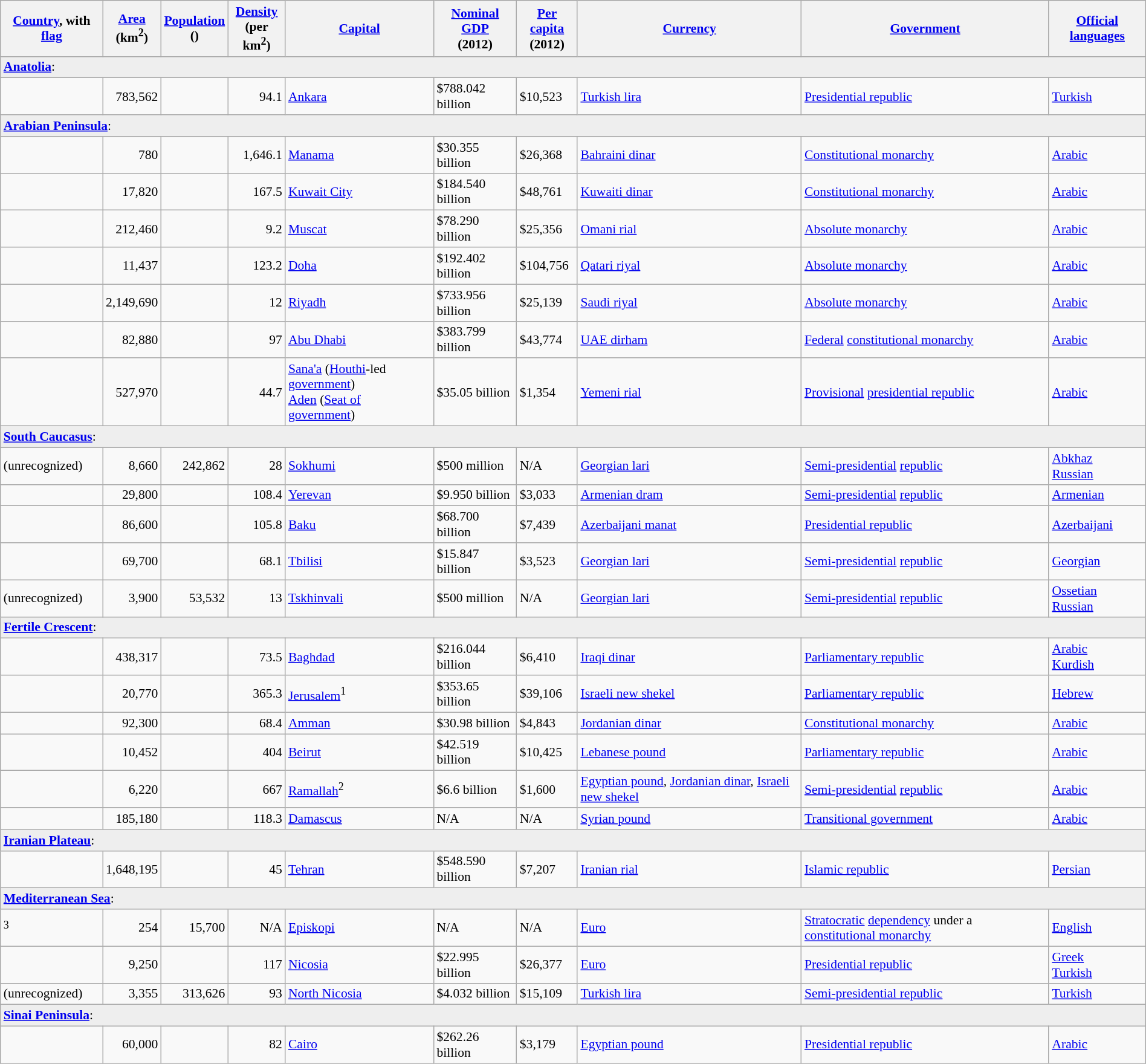<table class="wikitable sortable" style="font-size:90%;width:100%;">
<tr style="background:#ececec;">
<th><a href='#'>Country</a>, with <a href='#'>flag</a></th>
<th><a href='#'>Area</a><br>(km<sup>2</sup>)</th>
<th><a href='#'>Population</a><br>()</th>
<th><a href='#'>Density</a><br>(per km<sup>2</sup>)</th>
<th><a href='#'>Capital</a></th>
<th><a href='#'>Nominal GDP</a><br>(2012)</th>
<th><a href='#'>Per capita</a><br>(2012)</th>
<th><a href='#'>Currency</a></th>
<th><a href='#'>Government</a></th>
<th><a href='#'>Official languages</a></th>
</tr>
<tr>
<td colspan=10 style="background:#eee;"><strong><a href='#'>Anatolia</a></strong>:</td>
</tr>
<tr>
<td></td>
<td style="text-align:right;">783,562</td>
<td style="text-align:right;"></td>
<td style="text-align:right;">94.1</td>
<td><a href='#'>Ankara</a></td>
<td>$788.042 billion</td>
<td>$10,523</td>
<td><a href='#'>Turkish lira</a></td>
<td><a href='#'>Presidential republic</a></td>
<td><a href='#'>Turkish</a></td>
</tr>
<tr>
<td colspan=10 style="background:#eee;"><strong><a href='#'>Arabian Peninsula</a></strong>:</td>
</tr>
<tr>
<td></td>
<td style="text-align:right;">780</td>
<td style="text-align:right;"></td>
<td style="text-align:right;">1,646.1</td>
<td><a href='#'>Manama</a></td>
<td>$30.355 billion</td>
<td>$26,368</td>
<td><a href='#'>Bahraini dinar</a></td>
<td><a href='#'>Constitutional monarchy</a></td>
<td><a href='#'>Arabic</a></td>
</tr>
<tr>
<td></td>
<td style="text-align:right;">17,820</td>
<td style="text-align:right;"></td>
<td style="text-align:right;">167.5</td>
<td><a href='#'>Kuwait City</a></td>
<td>$184.540 billion</td>
<td>$48,761</td>
<td><a href='#'>Kuwaiti dinar</a></td>
<td><a href='#'>Constitutional monarchy</a></td>
<td><a href='#'>Arabic</a></td>
</tr>
<tr>
<td></td>
<td style="text-align:right;">212,460</td>
<td style="text-align:right;"></td>
<td style="text-align:right;">9.2</td>
<td><a href='#'>Muscat</a></td>
<td>$78.290 billion</td>
<td>$25,356</td>
<td><a href='#'>Omani rial</a></td>
<td><a href='#'>Absolute monarchy</a></td>
<td><a href='#'>Arabic</a></td>
</tr>
<tr>
<td></td>
<td style="text-align:right;">11,437</td>
<td style="text-align:right;"></td>
<td style="text-align:right;">123.2</td>
<td><a href='#'>Doha</a></td>
<td>$192.402 billion</td>
<td>$104,756</td>
<td><a href='#'>Qatari riyal</a></td>
<td><a href='#'>Absolute monarchy</a></td>
<td><a href='#'>Arabic</a></td>
</tr>
<tr>
<td></td>
<td style="text-align:right;">2,149,690</td>
<td style="text-align:right;"></td>
<td style="text-align:right;">12</td>
<td><a href='#'>Riyadh</a></td>
<td>$733.956 billion</td>
<td>$25,139</td>
<td><a href='#'>Saudi riyal</a></td>
<td><a href='#'>Absolute monarchy</a></td>
<td><a href='#'>Arabic</a></td>
</tr>
<tr>
<td></td>
<td style="text-align:right;">82,880</td>
<td style="text-align:right;"></td>
<td style="text-align:right;">97</td>
<td><a href='#'>Abu Dhabi</a></td>
<td>$383.799 billion</td>
<td>$43,774</td>
<td><a href='#'>UAE dirham</a></td>
<td><a href='#'>Federal</a> <a href='#'>constitutional monarchy</a></td>
<td><a href='#'>Arabic</a></td>
</tr>
<tr>
<td></td>
<td style="text-align:right;">527,970</td>
<td style="text-align:right;"></td>
<td style="text-align:right;">44.7</td>
<td><a href='#'>Sana'a</a> (<a href='#'>Houthi</a>-led <a href='#'>government</a>)<br><a href='#'>Aden</a> (<a href='#'>Seat of government</a>)</td>
<td>$35.05 billion</td>
<td>$1,354</td>
<td><a href='#'>Yemeni rial</a></td>
<td><a href='#'>Provisional</a> <a href='#'>presidential republic</a></td>
<td><a href='#'>Arabic</a></td>
</tr>
<tr>
<td colspan=10 style="background:#eee;"><strong><a href='#'>South Caucasus</a></strong>:</td>
</tr>
<tr>
<td> (unrecognized)</td>
<td style="text-align:right;">8,660</td>
<td style="text-align:right;">242,862</td>
<td style="text-align:right;">28</td>
<td><a href='#'>Sokhumi</a></td>
<td>$500 million</td>
<td>N/A</td>
<td><a href='#'>Georgian lari</a></td>
<td><a href='#'>Semi-presidential</a> <a href='#'>republic</a></td>
<td><a href='#'>Abkhaz</a><br><a href='#'>Russian</a></td>
</tr>
<tr>
<td></td>
<td style="text-align:right;">29,800</td>
<td style="text-align:right;"></td>
<td style="text-align:right;">108.4</td>
<td><a href='#'>Yerevan</a></td>
<td>$9.950 billion</td>
<td>$3,033</td>
<td><a href='#'>Armenian dram</a></td>
<td><a href='#'>Semi-presidential</a> <a href='#'>republic</a></td>
<td><a href='#'>Armenian</a></td>
</tr>
<tr>
<td></td>
<td style="text-align:right;">86,600</td>
<td style="text-align:right;"></td>
<td style="text-align:right;">105.8</td>
<td><a href='#'>Baku</a></td>
<td>$68.700 billion</td>
<td>$7,439</td>
<td><a href='#'>Azerbaijani manat</a></td>
<td><a href='#'>Presidential republic</a></td>
<td><a href='#'>Azerbaijani</a></td>
</tr>
<tr>
<td></td>
<td style="text-align:right;">69,700</td>
<td style="text-align:right;"></td>
<td style="text-align:right;">68.1</td>
<td><a href='#'>Tbilisi</a></td>
<td>$15.847 billion</td>
<td>$3,523</td>
<td><a href='#'>Georgian lari</a></td>
<td><a href='#'>Semi-presidential</a> <a href='#'>republic</a></td>
<td><a href='#'>Georgian</a></td>
</tr>
<tr>
<td> (unrecognized)</td>
<td style="text-align:right;">3,900</td>
<td style="text-align:right;">53,532</td>
<td style="text-align:right;">13</td>
<td><a href='#'>Tskhinvali</a></td>
<td>$500 million</td>
<td>N/A</td>
<td><a href='#'>Georgian lari</a></td>
<td><a href='#'>Semi-presidential</a> <a href='#'>republic</a></td>
<td><a href='#'>Ossetian</a><br><a href='#'>Russian</a></td>
</tr>
<tr>
<td colspan=10 style="background:#eee;"><strong><a href='#'>Fertile Crescent</a></strong>:</td>
</tr>
<tr>
<td></td>
<td style="text-align:right;">438,317</td>
<td style="text-align:right;"></td>
<td style="text-align:right;">73.5</td>
<td><a href='#'>Baghdad</a></td>
<td>$216.044 billion</td>
<td>$6,410</td>
<td><a href='#'>Iraqi dinar</a></td>
<td><a href='#'>Parliamentary republic</a></td>
<td><a href='#'>Arabic</a><br><a href='#'>Kurdish</a></td>
</tr>
<tr>
<td></td>
<td style="text-align:right;">20,770</td>
<td style="text-align:right;"></td>
<td style="text-align:right;">365.3</td>
<td><a href='#'>Jerusalem</a><sup>1</sup></td>
<td>$353.65 billion</td>
<td>$39,106</td>
<td><a href='#'>Israeli new shekel</a></td>
<td><a href='#'>Parliamentary republic</a></td>
<td><a href='#'>Hebrew</a></td>
</tr>
<tr>
<td></td>
<td style="text-align:right;">92,300</td>
<td style="text-align:right;"></td>
<td style="text-align:right;">68.4</td>
<td><a href='#'>Amman</a></td>
<td>$30.98 billion</td>
<td>$4,843</td>
<td><a href='#'>Jordanian dinar</a></td>
<td><a href='#'>Constitutional monarchy</a></td>
<td><a href='#'>Arabic</a></td>
</tr>
<tr>
<td></td>
<td style="text-align:right;">10,452</td>
<td style="text-align:right;"></td>
<td style="text-align:right;">404</td>
<td><a href='#'>Beirut</a></td>
<td>$42.519 billion</td>
<td>$10,425</td>
<td><a href='#'>Lebanese pound</a></td>
<td><a href='#'>Parliamentary republic</a></td>
<td><a href='#'>Arabic</a></td>
</tr>
<tr>
<td></td>
<td style="text-align:right;">6,220</td>
<td style="text-align:right;"></td>
<td style="text-align:right;">667</td>
<td><a href='#'>Ramallah</a><sup>2</sup></td>
<td>$6.6 billion</td>
<td>$1,600</td>
<td><a href='#'>Egyptian pound</a>, <a href='#'>Jordanian dinar</a>, <a href='#'>Israeli new shekel</a></td>
<td><a href='#'>Semi-presidential</a> <a href='#'>republic</a></td>
<td><a href='#'>Arabic</a></td>
</tr>
<tr>
<td></td>
<td style="text-align:right;">185,180</td>
<td style="text-align:right;"></td>
<td style="text-align:right;">118.3</td>
<td><a href='#'>Damascus</a></td>
<td>N/A</td>
<td>N/A</td>
<td><a href='#'>Syrian pound</a></td>
<td><a href='#'>Transitional government</a></td>
<td><a href='#'>Arabic</a></td>
</tr>
<tr>
<td colspan=10 style="background:#eee;"><strong><a href='#'>Iranian Plateau</a></strong>:</td>
</tr>
<tr>
<td></td>
<td style="text-align:right;">1,648,195</td>
<td style="text-align:right;"></td>
<td style="text-align:right;">45</td>
<td><a href='#'>Tehran</a></td>
<td>$548.590 billion</td>
<td>$7,207</td>
<td><a href='#'>Iranian rial</a></td>
<td><a href='#'>Islamic republic</a></td>
<td><a href='#'>Persian</a></td>
</tr>
<tr>
<td colspan=10 style="background:#eee;"><strong><a href='#'>Mediterranean Sea</a></strong>:</td>
</tr>
<tr>
<td><sup>3</sup></td>
<td style="text-align:right;">254</td>
<td style="text-align:right;">15,700</td>
<td style="text-align:right;">N/A</td>
<td><a href='#'>Episkopi</a></td>
<td>N/A</td>
<td>N/A</td>
<td><a href='#'>Euro</a></td>
<td><a href='#'>Stratocratic</a> <a href='#'>dependency</a> under a <a href='#'>constitutional monarchy</a></td>
<td><a href='#'>English</a></td>
</tr>
<tr>
<td></td>
<td style="text-align:right;">9,250</td>
<td style="text-align:right;"></td>
<td style="text-align:right;">117</td>
<td><a href='#'>Nicosia</a></td>
<td>$22.995 billion</td>
<td>$26,377</td>
<td><a href='#'>Euro</a></td>
<td><a href='#'>Presidential republic</a></td>
<td><a href='#'>Greek</a><br><a href='#'>Turkish</a></td>
</tr>
<tr>
<td> (unrecognized)</td>
<td style="text-align:right;">3,355</td>
<td style="text-align:right;">313,626</td>
<td style="text-align:right;">93</td>
<td><a href='#'>North Nicosia</a></td>
<td>$4.032 billion</td>
<td>$15,109</td>
<td><a href='#'>Turkish lira</a></td>
<td><a href='#'>Semi-presidential republic</a></td>
<td><a href='#'>Turkish</a></td>
</tr>
<tr>
<td colspan=10 style="background:#eee;"><strong><a href='#'>Sinai Peninsula</a></strong>:</td>
</tr>
<tr>
<td></td>
<td style="text-align:right;">60,000</td>
<td style="text-align:right;"></td>
<td style="text-align:right;">82</td>
<td><a href='#'>Cairo</a></td>
<td>$262.26 billion</td>
<td>$3,179</td>
<td><a href='#'>Egyptian pound</a></td>
<td><a href='#'>Presidential republic</a></td>
<td><a href='#'>Arabic</a></td>
</tr>
</table>
